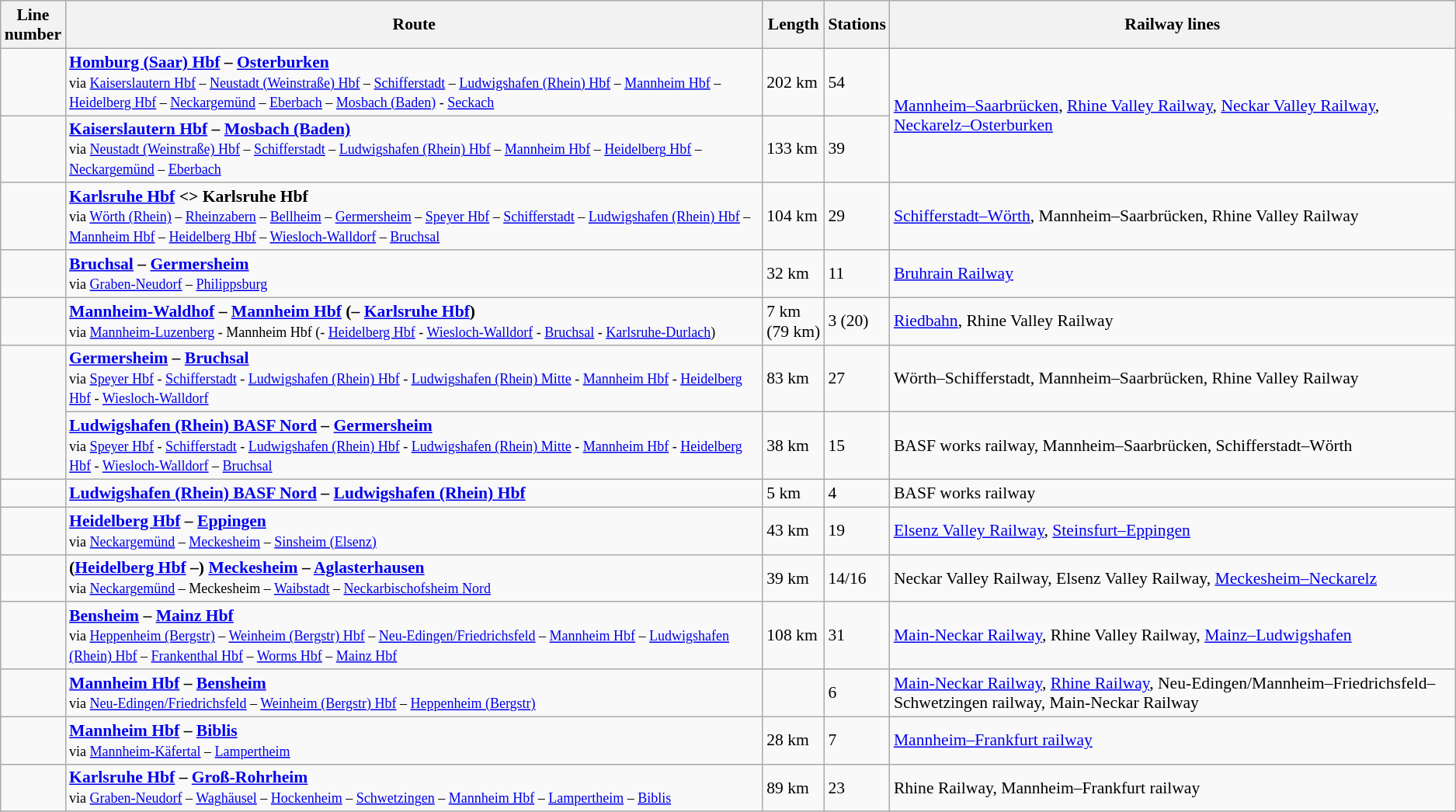<table class="wikitable centered" style="font-size: 90%">
<tr class="hintergrundfarbe5">
<th>Line<br>number</th>
<th>Route</th>
<th>Length</th>
<th>Stations</th>
<th>Railway lines</th>
</tr>
<tr>
<td align="center"></td>
<td><strong><a href='#'>Homburg (Saar) Hbf</a> – <a href='#'>Osterburken</a></strong><br><small>via <a href='#'>Kaiserslautern Hbf</a> – <a href='#'>Neustadt (Weinstraße) Hbf</a> – <a href='#'>Schifferstadt</a> – <a href='#'>Ludwigshafen (Rhein) Hbf</a> – <a href='#'>Mannheim Hbf</a> – <a href='#'>Heidelberg Hbf</a> – <a href='#'>Neckargemünd</a> – <a href='#'>Eberbach</a> – <a href='#'>Mosbach (Baden)</a> - <a href='#'>Seckach</a></small></td>
<td>202 km</td>
<td>54</td>
<td rowspan="2"><a href='#'>Mannheim–Saarbrücken</a>, <a href='#'>Rhine Valley Railway</a>, <a href='#'>Neckar Valley Railway</a>, <a href='#'>Neckarelz–Osterburken</a></td>
</tr>
<tr>
<td align="center"></td>
<td><strong><a href='#'>Kaiserslautern Hbf</a> – <a href='#'>Mosbach (Baden)</a></strong><br><small>via <a href='#'>Neustadt (Weinstraße) Hbf</a> – <a href='#'>Schifferstadt</a> – <a href='#'>Ludwigshafen (Rhein) Hbf</a> – <a href='#'>Mannheim Hbf</a> – <a href='#'>Heidelberg Hbf</a> – <a href='#'>Neckargemünd</a> – <a href='#'>Eberbach</a></small></td>
<td>133 km</td>
<td>39</td>
</tr>
<tr>
<td align="center"></td>
<td><strong><a href='#'>Karlsruhe Hbf</a> <> Karlsruhe Hbf</strong><br><small>via <a href='#'>Wörth (Rhein)</a> – <a href='#'>Rheinzabern</a> – <a href='#'>Bellheim</a> – <a href='#'>Germersheim</a> – <a href='#'>Speyer Hbf</a> – <a href='#'>Schifferstadt</a> – <a href='#'>Ludwigshafen (Rhein) Hbf</a> – <a href='#'>Mannheim Hbf</a> – <a href='#'>Heidelberg Hbf</a> – <a href='#'>Wiesloch-Walldorf</a> – <a href='#'>Bruchsal</a></small></td>
<td>104 km</td>
<td>29</td>
<td><a href='#'>Schifferstadt–Wörth</a>, Mannheim–Saarbrücken, Rhine Valley Railway</td>
</tr>
<tr>
<td align="center"></td>
<td><strong><a href='#'>Bruchsal</a> – <a href='#'>Germersheim</a></strong><br><small>via <a href='#'>Graben-Neudorf</a> – <a href='#'>Philippsburg</a></small></td>
<td>32 km</td>
<td>11</td>
<td><a href='#'>Bruhrain Railway</a></td>
</tr>
<tr>
<td align="center"></td>
<td><strong><a href='#'>Mannheim-Waldhof</a> – <a href='#'>Mannheim Hbf</a> (– <a href='#'>Karlsruhe Hbf</a>)</strong><br><small>via <a href='#'>Mannheim-Luzenberg</a> - Mannheim Hbf (- <a href='#'>Heidelberg Hbf</a> - <a href='#'>Wiesloch-Walldorf</a> - <a href='#'>Bruchsal</a> - <a href='#'>Karlsruhe-Durlach</a>)</small></td>
<td>7 km<br>(79 km)</td>
<td>3 (20)</td>
<td><a href='#'>Riedbahn</a>, Rhine Valley Railway</td>
</tr>
<tr>
<td rowspan="2" align="center"></td>
<td><strong><a href='#'>Germersheim</a> – <a href='#'>Bruchsal</a></strong><br><small>via <a href='#'>Speyer Hbf</a> - <a href='#'>Schifferstadt</a> - <a href='#'>Ludwigshafen (Rhein) Hbf</a> - <a href='#'>Ludwigshafen (Rhein) Mitte</a> - <a href='#'>Mannheim Hbf</a> - <a href='#'>Heidelberg Hbf</a> - <a href='#'>Wiesloch-Walldorf</a></small></td>
<td>83 km</td>
<td>27</td>
<td>Wörth–Schifferstadt, Mannheim–Saarbrücken, Rhine Valley Railway</td>
</tr>
<tr>
<td><strong><a href='#'>Ludwigshafen (Rhein) BASF Nord</a> – <a href='#'>Germersheim</a></strong><br><small>via <a href='#'>Speyer Hbf</a> - <a href='#'>Schifferstadt</a> - <a href='#'>Ludwigshafen (Rhein) Hbf</a> - <a href='#'>Ludwigshafen (Rhein) Mitte</a> - <a href='#'>Mannheim Hbf</a> - <a href='#'>Heidelberg Hbf</a> - <a href='#'>Wiesloch-Walldorf</a> – <a href='#'>Bruchsal</a></small></td>
<td>38 km</td>
<td>15</td>
<td>BASF works railway, Mannheim–Saarbrücken, Schifferstadt–Wörth</td>
</tr>
<tr>
<td align="center"></td>
<td><strong><a href='#'>Ludwigshafen (Rhein) BASF Nord</a> – <a href='#'>Ludwigshafen (Rhein) Hbf</a></strong></td>
<td>5 km</td>
<td>4</td>
<td>BASF works railway</td>
</tr>
<tr>
<td align="center"></td>
<td><strong><a href='#'>Heidelberg Hbf</a> – <a href='#'>Eppingen</a></strong><br><small>via <a href='#'>Neckargemünd</a> – <a href='#'>Meckesheim</a> – <a href='#'>Sinsheim (Elsenz)</a></small></td>
<td>43 km</td>
<td>19</td>
<td><a href='#'>Elsenz Valley Railway</a>, <a href='#'>Steinsfurt–Eppingen</a></td>
</tr>
<tr>
<td align="center"></td>
<td><strong>(<a href='#'>Heidelberg Hbf</a> –) <a href='#'>Meckesheim</a> – <a href='#'>Aglasterhausen</a></strong><br><small>via <a href='#'>Neckargemünd</a> – Meckesheim – <a href='#'>Waibstadt</a> – <a href='#'>Neckarbischofsheim Nord</a></small></td>
<td>39 km</td>
<td>14/16</td>
<td>Neckar Valley Railway, Elsenz Valley Railway, <a href='#'>Meckesheim–Neckarelz</a></td>
</tr>
<tr>
<td align="center"></td>
<td><strong><a href='#'>Bensheim</a> – <a href='#'>Mainz Hbf</a></strong><br><small> via <a href='#'>Heppenheim (Bergstr)</a> – <a href='#'>Weinheim (Bergstr) Hbf</a> – <a href='#'>Neu-Edingen/Friedrichsfeld</a> – <a href='#'>Mannheim Hbf</a> – <a href='#'>Ludwigshafen (Rhein) Hbf</a> – <a href='#'>Frankenthal Hbf</a> – <a href='#'>Worms Hbf</a> – <a href='#'>Mainz Hbf</a></small></td>
<td>108 km</td>
<td>31</td>
<td><a href='#'>Main-Neckar Railway</a>, Rhine Valley Railway, <a href='#'>Mainz–Ludwigshafen</a></td>
</tr>
<tr>
<td align="center"></td>
<td><strong><a href='#'>Mannheim Hbf</a> – <a href='#'>Bensheim</a></strong><br><small>via <a href='#'>Neu-Edingen/Friedrichsfeld</a> – <a href='#'>Weinheim (Bergstr) Hbf</a> – <a href='#'>Heppenheim (Bergstr)</a></small></td>
<td></td>
<td>6</td>
<td><a href='#'>Main-Neckar Railway</a>, <a href='#'>Rhine Railway</a>, Neu-Edingen/Mannheim–Friedrichsfeld–Schwetzingen railway, Main-Neckar Railway</td>
</tr>
<tr>
<td align="center"></td>
<td><strong><a href='#'>Mannheim Hbf</a> – <a href='#'>Biblis</a></strong><br><small>via <a href='#'>Mannheim-Käfertal</a> – <a href='#'>Lampertheim</a></small></td>
<td>28 km</td>
<td>7</td>
<td><a href='#'>Mannheim–Frankfurt railway</a></td>
</tr>
<tr>
<td align="center"></td>
<td><strong><a href='#'>Karlsruhe Hbf</a> – <a href='#'>Groß-Rohrheim</a></strong><br><small>via <a href='#'>Graben-Neudorf</a> – <a href='#'>Waghäusel</a> – <a href='#'>Hockenheim</a> – <a href='#'>Schwetzingen</a> – <a href='#'>Mannheim Hbf</a> – <a href='#'>Lampertheim</a> – <a href='#'>Biblis</a></small></td>
<td>89 km</td>
<td>23</td>
<td>Rhine Railway, Mannheim–Frankfurt railway</td>
</tr>
</table>
